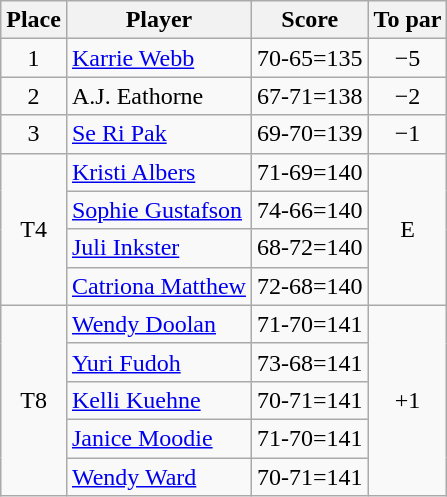<table class="wikitable">
<tr>
<th>Place</th>
<th>Player</th>
<th>Score</th>
<th>To par</th>
</tr>
<tr>
<td align=center>1</td>
<td> <a href='#'>Karrie Webb</a></td>
<td>70-65=135</td>
<td align=center>−5</td>
</tr>
<tr>
<td align=center>2</td>
<td> A.J. Eathorne</td>
<td>67-71=138</td>
<td align=center>−2</td>
</tr>
<tr>
<td align=center>3</td>
<td> <a href='#'>Se Ri Pak</a></td>
<td>69-70=139</td>
<td align=center>−1</td>
</tr>
<tr>
<td align=center rowspan=4>T4</td>
<td> <a href='#'>Kristi Albers</a></td>
<td>71-69=140</td>
<td align=center rowspan=4>E</td>
</tr>
<tr>
<td> <a href='#'>Sophie Gustafson</a></td>
<td>74-66=140</td>
</tr>
<tr>
<td> <a href='#'>Juli Inkster</a></td>
<td>68-72=140</td>
</tr>
<tr>
<td> <a href='#'>Catriona Matthew</a></td>
<td>72-68=140</td>
</tr>
<tr>
<td align=center rowspan=5>T8</td>
<td> <a href='#'>Wendy Doolan</a></td>
<td>71-70=141</td>
<td rowspan=5 align=center>+1</td>
</tr>
<tr>
<td> <a href='#'>Yuri Fudoh</a></td>
<td>73-68=141</td>
</tr>
<tr>
<td> <a href='#'>Kelli Kuehne</a></td>
<td>70-71=141</td>
</tr>
<tr>
<td> <a href='#'>Janice Moodie</a></td>
<td>71-70=141</td>
</tr>
<tr>
<td> <a href='#'>Wendy Ward</a></td>
<td>70-71=141</td>
</tr>
</table>
